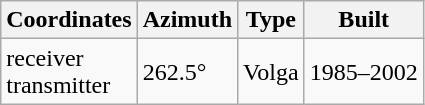<table class="wikitable">
<tr align=center>
<th>Coordinates</th>
<th>Azimuth </th>
<th>Type</th>
<th>Built</th>
</tr>
<tr>
<td> receiver<br> transmitter</td>
<td>262.5°</td>
<td>Volga</td>
<td>1985–2002</td>
</tr>
</table>
